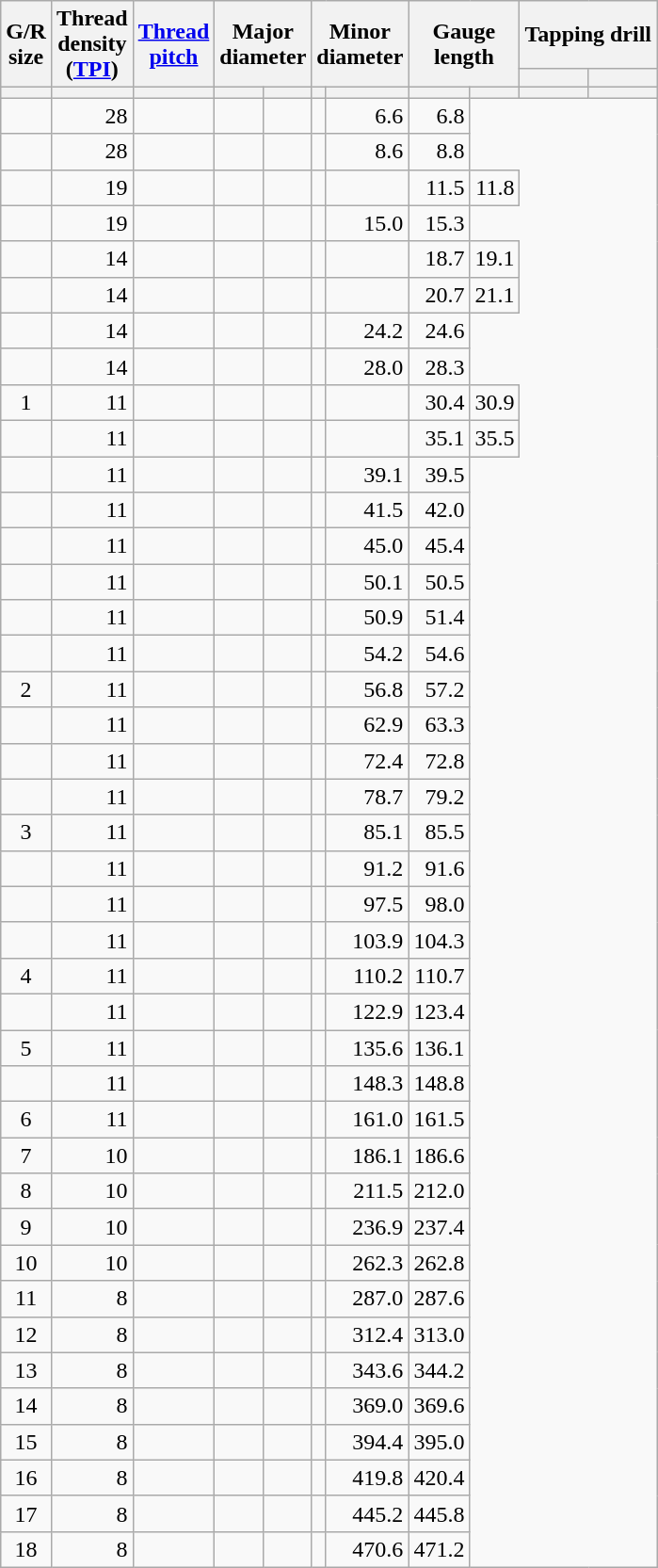<table class=wikitable>
<tr>
<th rowspan=2>G/R<br>size</th>
<th rowspan=2>Thread<br>density<br>(<a href='#'>TPI</a>)</th>
<th rowspan=2><a href='#'>Thread<br>pitch</a></th>
<th rowspan=2  colspan=2>Major<br>diameter</th>
<th rowspan=2  colspan=2>Minor<br>diameter</th>
<th rowspan=2  colspan=2>Gauge<br>length</th>
<th colspan=2>Tapping drill</th>
</tr>
<tr>
<th scope="col"></th>
<th scope="col"></th>
</tr>
<tr>
<th scope="col"></th>
<th scope="col"></th>
<th scope="col"></th>
<th scope="col"></th>
<th scope="col"></th>
<th scope="col"></th>
<th scope="col"></th>
<th scope="col"></th>
<th scope="col"></th>
<th scope="col"></th>
<th scope="col"></th>
</tr>
<tr align="right">
<td align="center"></td>
<td>28</td>
<td></td>
<td></td>
<td></td>
<td></td>
<td>6.6</td>
<td>6.8</td>
</tr>
<tr align="right">
<td align="center"></td>
<td>28</td>
<td></td>
<td></td>
<td></td>
<td></td>
<td>8.6</td>
<td>8.8</td>
</tr>
<tr align="right">
<td align="center"></td>
<td>19</td>
<td></td>
<td></td>
<td></td>
<td></td>
<td></td>
<td>11.5</td>
<td>11.8</td>
</tr>
<tr align="right">
<td align="center"></td>
<td>19</td>
<td></td>
<td></td>
<td></td>
<td></td>
<td>15.0</td>
<td>15.3</td>
</tr>
<tr align="right">
<td align="center"></td>
<td>14</td>
<td></td>
<td></td>
<td></td>
<td></td>
<td></td>
<td>18.7</td>
<td>19.1</td>
</tr>
<tr align="right">
<td align="center"></td>
<td>14</td>
<td></td>
<td></td>
<td></td>
<td></td>
<td></td>
<td>20.7</td>
<td>21.1</td>
</tr>
<tr align="right">
<td align="center"></td>
<td>14</td>
<td></td>
<td></td>
<td></td>
<td></td>
<td>24.2</td>
<td>24.6</td>
</tr>
<tr align="right">
<td align="center"></td>
<td>14</td>
<td></td>
<td></td>
<td></td>
<td></td>
<td>28.0</td>
<td>28.3</td>
</tr>
<tr align="right">
<td align="center">1</td>
<td>11</td>
<td></td>
<td></td>
<td></td>
<td></td>
<td></td>
<td>30.4</td>
<td>30.9</td>
</tr>
<tr align="right">
<td align="center"></td>
<td>11</td>
<td></td>
<td></td>
<td></td>
<td></td>
<td></td>
<td>35.1</td>
<td>35.5</td>
</tr>
<tr align="right">
<td align="center"></td>
<td>11</td>
<td></td>
<td></td>
<td></td>
<td></td>
<td>39.1</td>
<td>39.5</td>
</tr>
<tr align="right">
<td align="center"></td>
<td>11</td>
<td></td>
<td></td>
<td></td>
<td></td>
<td>41.5</td>
<td>42.0</td>
</tr>
<tr align="right">
<td align="center"></td>
<td>11</td>
<td></td>
<td></td>
<td></td>
<td></td>
<td>45.0</td>
<td>45.4</td>
</tr>
<tr align="right">
<td align="center"></td>
<td>11</td>
<td></td>
<td></td>
<td></td>
<td></td>
<td>50.1</td>
<td>50.5</td>
</tr>
<tr align="right">
<td align="center"></td>
<td>11</td>
<td></td>
<td></td>
<td></td>
<td></td>
<td>50.9</td>
<td>51.4</td>
</tr>
<tr align="right">
<td align="center"></td>
<td>11</td>
<td></td>
<td></td>
<td></td>
<td></td>
<td>54.2</td>
<td>54.6</td>
</tr>
<tr align="right">
<td align="center">2</td>
<td>11</td>
<td></td>
<td></td>
<td></td>
<td></td>
<td>56.8</td>
<td>57.2</td>
</tr>
<tr align="right">
<td align="center"></td>
<td>11</td>
<td></td>
<td></td>
<td></td>
<td></td>
<td>62.9</td>
<td>63.3</td>
</tr>
<tr align="right">
<td align="center"></td>
<td>11</td>
<td></td>
<td></td>
<td></td>
<td></td>
<td>72.4</td>
<td>72.8</td>
</tr>
<tr align="right">
<td align="center"></td>
<td>11</td>
<td></td>
<td></td>
<td></td>
<td></td>
<td>78.7</td>
<td>79.2</td>
</tr>
<tr align="right">
<td align="center">3</td>
<td>11</td>
<td></td>
<td></td>
<td></td>
<td></td>
<td>85.1</td>
<td>85.5</td>
</tr>
<tr align="right">
<td align="center"></td>
<td>11</td>
<td></td>
<td></td>
<td></td>
<td></td>
<td>91.2</td>
<td>91.6</td>
</tr>
<tr align="right">
<td align="center"></td>
<td>11</td>
<td></td>
<td></td>
<td></td>
<td></td>
<td>97.5</td>
<td>98.0</td>
</tr>
<tr align="right">
<td align="center"></td>
<td>11</td>
<td></td>
<td></td>
<td></td>
<td></td>
<td>103.9</td>
<td>104.3</td>
</tr>
<tr align="right">
<td align="center">4</td>
<td>11</td>
<td></td>
<td></td>
<td></td>
<td></td>
<td>110.2</td>
<td>110.7</td>
</tr>
<tr align="right">
<td align="center"></td>
<td>11</td>
<td></td>
<td></td>
<td></td>
<td></td>
<td>122.9</td>
<td>123.4</td>
</tr>
<tr align="right">
<td align="center">5</td>
<td>11</td>
<td></td>
<td></td>
<td></td>
<td></td>
<td>135.6</td>
<td>136.1</td>
</tr>
<tr align="right">
<td align="center"></td>
<td>11</td>
<td></td>
<td></td>
<td></td>
<td></td>
<td>148.3</td>
<td>148.8</td>
</tr>
<tr align="right">
<td align="center">6</td>
<td>11</td>
<td></td>
<td></td>
<td></td>
<td></td>
<td>161.0</td>
<td>161.5</td>
</tr>
<tr align="right">
<td align="center">7</td>
<td>10</td>
<td></td>
<td></td>
<td></td>
<td></td>
<td>186.1</td>
<td>186.6</td>
</tr>
<tr align="right">
<td align="center">8</td>
<td>10</td>
<td></td>
<td></td>
<td></td>
<td></td>
<td>211.5</td>
<td>212.0</td>
</tr>
<tr align="right">
<td align="center">9</td>
<td>10</td>
<td></td>
<td></td>
<td></td>
<td></td>
<td>236.9</td>
<td>237.4</td>
</tr>
<tr align="right">
<td align="center">10</td>
<td>10</td>
<td></td>
<td></td>
<td></td>
<td></td>
<td>262.3</td>
<td>262.8</td>
</tr>
<tr align="right">
<td align="center">11</td>
<td>8</td>
<td></td>
<td></td>
<td></td>
<td></td>
<td>287.0</td>
<td>287.6</td>
</tr>
<tr align="right">
<td align="center">12</td>
<td>8</td>
<td></td>
<td></td>
<td></td>
<td></td>
<td>312.4</td>
<td>313.0</td>
</tr>
<tr align="right">
<td align="center">13</td>
<td>8</td>
<td></td>
<td></td>
<td></td>
<td></td>
<td>343.6</td>
<td>344.2</td>
</tr>
<tr align="right">
<td align="center">14</td>
<td>8</td>
<td></td>
<td></td>
<td></td>
<td></td>
<td>369.0</td>
<td>369.6</td>
</tr>
<tr align="right">
<td align="center">15</td>
<td>8</td>
<td></td>
<td></td>
<td></td>
<td></td>
<td>394.4</td>
<td>395.0</td>
</tr>
<tr align="right">
<td align="center">16</td>
<td>8</td>
<td></td>
<td></td>
<td></td>
<td></td>
<td>419.8</td>
<td>420.4</td>
</tr>
<tr align="right">
<td align="center">17</td>
<td>8</td>
<td></td>
<td></td>
<td></td>
<td></td>
<td>445.2</td>
<td>445.8</td>
</tr>
<tr align="right">
<td align="center">18</td>
<td>8</td>
<td></td>
<td></td>
<td></td>
<td></td>
<td>470.6</td>
<td>471.2</td>
</tr>
</table>
